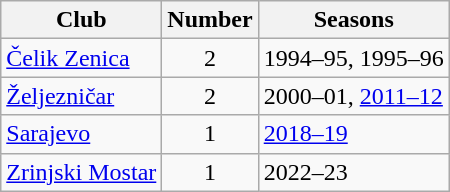<table class="wikitable sortable">
<tr>
<th>Club</th>
<th>Number</th>
<th>Seasons</th>
</tr>
<tr>
<td><a href='#'>Čelik Zenica</a></td>
<td style="text-align:center">2</td>
<td>1994–95, 1995–96</td>
</tr>
<tr>
<td><a href='#'>Željezničar</a></td>
<td style="text-align:center">2</td>
<td>2000–01, <a href='#'>2011–12</a></td>
</tr>
<tr>
<td><a href='#'>Sarajevo</a></td>
<td style="text-align:center">1</td>
<td><a href='#'>2018–19</a></td>
</tr>
<tr>
<td><a href='#'>Zrinjski Mostar</a></td>
<td style="text-align:center">1</td>
<td>2022–23</td>
</tr>
</table>
